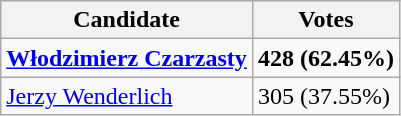<table class="wikitable">
<tr>
<th>Candidate</th>
<th>Votes</th>
</tr>
<tr>
<td><strong><a href='#'>Włodzimierz Czarzasty</a></strong></td>
<td><strong>428 (62.45%)</strong></td>
</tr>
<tr>
<td><a href='#'>Jerzy Wenderlich</a></td>
<td>305 (37.55%)</td>
</tr>
</table>
